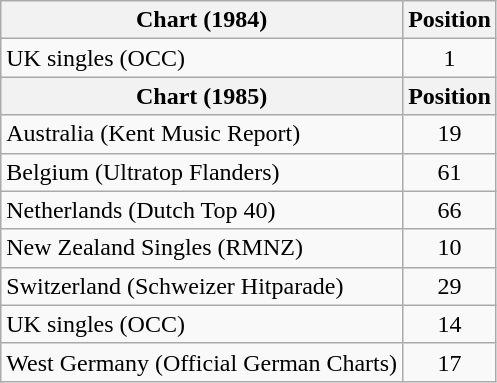<table class="wikitable">
<tr>
<th>Chart (1984)</th>
<th>Position</th>
</tr>
<tr>
<td>UK singles (OCC)</td>
<td style="text-align:center;">1</td>
</tr>
<tr>
<th>Chart (1985)</th>
<th>Position</th>
</tr>
<tr>
<td>Australia (Kent Music Report)</td>
<td style="text-align:center;">19</td>
</tr>
<tr>
<td>Belgium (Ultratop Flanders)</td>
<td style="text-align:center;">61</td>
</tr>
<tr>
<td>Netherlands (Dutch Top 40)</td>
<td style="text-align:center;">66</td>
</tr>
<tr>
<td>New Zealand Singles (RMNZ)</td>
<td style="text-align:center;">10</td>
</tr>
<tr>
<td>Switzerland (Schweizer Hitparade)</td>
<td style="text-align:center;">29</td>
</tr>
<tr>
<td>UK singles (OCC)</td>
<td style="text-align:center;">14</td>
</tr>
<tr>
<td>West Germany (Official German Charts)</td>
<td style="text-align:center;">17</td>
</tr>
</table>
